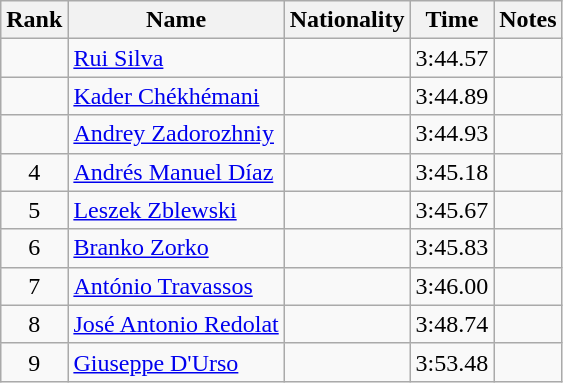<table class="wikitable sortable" style="text-align:center">
<tr>
<th>Rank</th>
<th>Name</th>
<th>Nationality</th>
<th>Time</th>
<th>Notes</th>
</tr>
<tr>
<td></td>
<td align="left"><a href='#'>Rui Silva</a></td>
<td align=left></td>
<td>3:44.57</td>
<td></td>
</tr>
<tr>
<td></td>
<td align="left"><a href='#'>Kader Chékhémani</a></td>
<td align=left></td>
<td>3:44.89</td>
<td></td>
</tr>
<tr>
<td></td>
<td align="left"><a href='#'>Andrey Zadorozhniy</a></td>
<td align=left></td>
<td>3:44.93</td>
<td></td>
</tr>
<tr>
<td>4</td>
<td align="left"><a href='#'>Andrés Manuel Díaz</a></td>
<td align=left></td>
<td>3:45.18</td>
<td></td>
</tr>
<tr>
<td>5</td>
<td align="left"><a href='#'>Leszek Zblewski</a></td>
<td align=left></td>
<td>3:45.67</td>
<td></td>
</tr>
<tr>
<td>6</td>
<td align="left"><a href='#'>Branko Zorko</a></td>
<td align=left></td>
<td>3:45.83</td>
<td></td>
</tr>
<tr>
<td>7</td>
<td align="left"><a href='#'>António Travassos</a></td>
<td align=left></td>
<td>3:46.00</td>
<td></td>
</tr>
<tr>
<td>8</td>
<td align="left"><a href='#'>José Antonio Redolat</a></td>
<td align=left></td>
<td>3:48.74</td>
<td></td>
</tr>
<tr>
<td>9</td>
<td align="left"><a href='#'>Giuseppe D'Urso</a></td>
<td align=left></td>
<td>3:53.48</td>
<td></td>
</tr>
</table>
